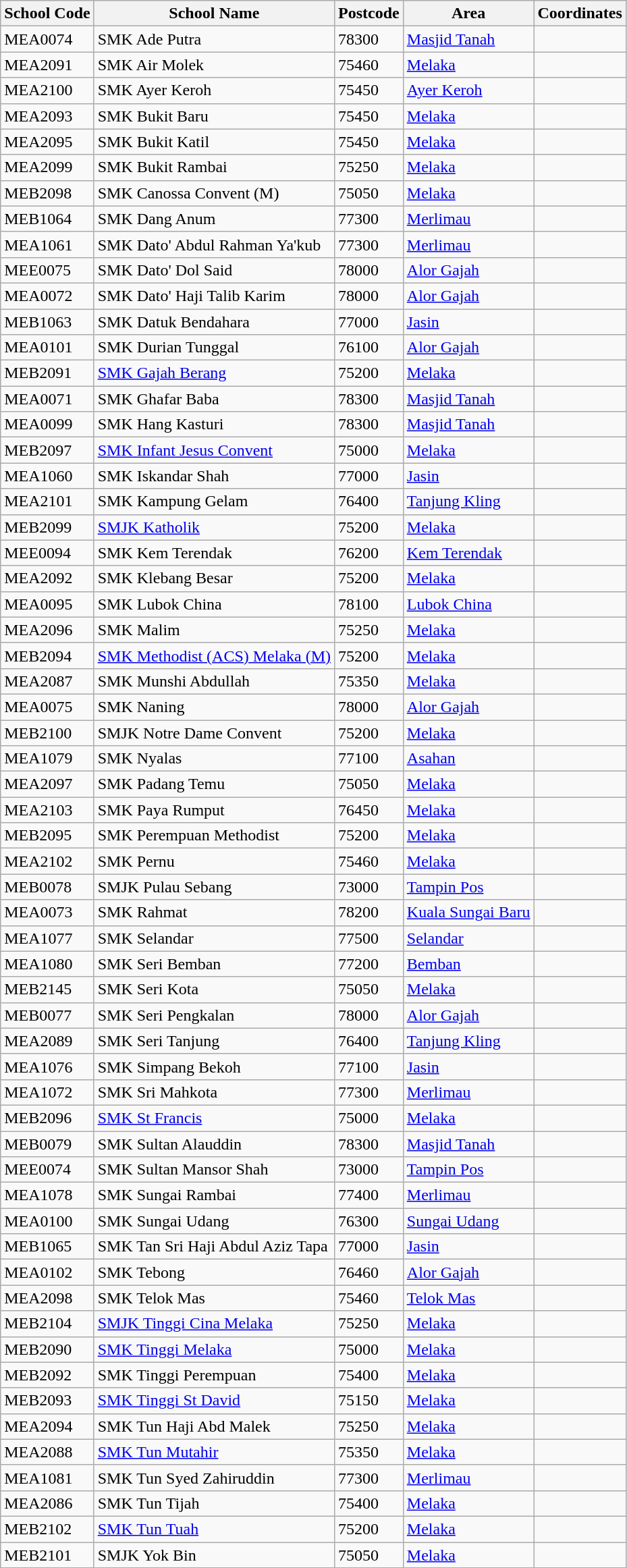<table class="wikitable sortable">
<tr>
<th>School Code</th>
<th>School Name</th>
<th>Postcode</th>
<th>Area</th>
<th>Coordinates</th>
</tr>
<tr>
<td>MEA0074</td>
<td>SMK Ade Putra</td>
<td>78300</td>
<td><a href='#'>Masjid Tanah</a></td>
<td></td>
</tr>
<tr>
<td>MEA2091</td>
<td>SMK Air Molek</td>
<td>75460</td>
<td><a href='#'>Melaka</a></td>
<td></td>
</tr>
<tr>
<td>MEA2100</td>
<td>SMK Ayer Keroh</td>
<td>75450</td>
<td><a href='#'>Ayer Keroh</a></td>
<td></td>
</tr>
<tr>
<td>MEA2093</td>
<td>SMK Bukit Baru</td>
<td>75450</td>
<td><a href='#'>Melaka</a></td>
<td></td>
</tr>
<tr>
<td>MEA2095</td>
<td>SMK Bukit Katil</td>
<td>75450</td>
<td><a href='#'>Melaka</a></td>
<td></td>
</tr>
<tr>
<td>MEA2099</td>
<td>SMK Bukit Rambai</td>
<td>75250</td>
<td><a href='#'>Melaka</a></td>
<td></td>
</tr>
<tr>
<td>MEB2098</td>
<td>SMK Canossa Convent (M)</td>
<td>75050</td>
<td><a href='#'>Melaka</a></td>
<td></td>
</tr>
<tr>
<td>MEB1064</td>
<td>SMK Dang Anum</td>
<td>77300</td>
<td><a href='#'>Merlimau</a></td>
<td></td>
</tr>
<tr>
<td>MEA1061</td>
<td>SMK Dato' Abdul Rahman Ya'kub</td>
<td>77300</td>
<td><a href='#'>Merlimau</a></td>
<td></td>
</tr>
<tr>
<td>MEE0075</td>
<td>SMK Dato' Dol Said</td>
<td>78000</td>
<td><a href='#'>Alor Gajah</a></td>
<td></td>
</tr>
<tr>
<td>MEA0072</td>
<td>SMK Dato' Haji Talib Karim</td>
<td>78000</td>
<td><a href='#'>Alor Gajah</a></td>
<td></td>
</tr>
<tr>
<td>MEB1063</td>
<td>SMK Datuk Bendahara</td>
<td>77000</td>
<td><a href='#'>Jasin</a></td>
<td></td>
</tr>
<tr>
<td>MEA0101</td>
<td>SMK Durian Tunggal</td>
<td>76100</td>
<td><a href='#'>Alor Gajah</a></td>
<td></td>
</tr>
<tr>
<td>MEB2091</td>
<td><a href='#'>SMK Gajah Berang</a></td>
<td>75200</td>
<td><a href='#'>Melaka</a></td>
<td></td>
</tr>
<tr>
<td>MEA0071</td>
<td>SMK Ghafar Baba</td>
<td>78300</td>
<td><a href='#'>Masjid Tanah</a></td>
<td></td>
</tr>
<tr>
<td>MEA0099</td>
<td>SMK Hang Kasturi</td>
<td>78300</td>
<td><a href='#'>Masjid Tanah</a></td>
<td></td>
</tr>
<tr>
<td>MEB2097</td>
<td><a href='#'>SMK Infant Jesus Convent</a></td>
<td>75000</td>
<td><a href='#'>Melaka</a></td>
<td></td>
</tr>
<tr>
<td>MEA1060</td>
<td>SMK Iskandar Shah</td>
<td>77000</td>
<td><a href='#'>Jasin</a></td>
<td></td>
</tr>
<tr>
<td>MEA2101</td>
<td>SMK Kampung Gelam</td>
<td>76400</td>
<td><a href='#'>Tanjung Kling</a></td>
<td></td>
</tr>
<tr>
<td>MEB2099</td>
<td><a href='#'>SMJK Katholik</a></td>
<td>75200</td>
<td><a href='#'>Melaka</a></td>
<td></td>
</tr>
<tr>
<td>MEE0094</td>
<td>SMK Kem Terendak</td>
<td>76200</td>
<td><a href='#'>Kem Terendak</a></td>
<td></td>
</tr>
<tr>
<td>MEA2092</td>
<td>SMK Klebang Besar</td>
<td>75200</td>
<td><a href='#'>Melaka</a></td>
<td></td>
</tr>
<tr>
<td>MEA0095</td>
<td>SMK Lubok China</td>
<td>78100</td>
<td><a href='#'>Lubok China</a></td>
<td></td>
</tr>
<tr>
<td>MEA2096</td>
<td>SMK Malim</td>
<td>75250</td>
<td><a href='#'>Melaka</a></td>
<td></td>
</tr>
<tr>
<td>MEB2094</td>
<td><a href='#'>SMK Methodist (ACS) Melaka (M)</a></td>
<td>75200</td>
<td><a href='#'>Melaka</a></td>
<td></td>
</tr>
<tr>
<td>MEA2087</td>
<td>SMK Munshi Abdullah</td>
<td>75350</td>
<td><a href='#'>Melaka</a></td>
<td></td>
</tr>
<tr>
<td>MEA0075</td>
<td>SMK Naning</td>
<td>78000</td>
<td><a href='#'>Alor Gajah</a></td>
<td></td>
</tr>
<tr>
<td>MEB2100</td>
<td>SMJK Notre Dame Convent</td>
<td>75200</td>
<td><a href='#'>Melaka</a></td>
<td></td>
</tr>
<tr>
<td>MEA1079</td>
<td>SMK Nyalas</td>
<td>77100</td>
<td><a href='#'>Asahan</a></td>
<td></td>
</tr>
<tr>
<td>MEA2097</td>
<td>SMK Padang Temu</td>
<td>75050</td>
<td><a href='#'>Melaka</a></td>
<td></td>
</tr>
<tr>
<td>MEA2103</td>
<td>SMK Paya Rumput</td>
<td>76450</td>
<td><a href='#'>Melaka</a></td>
<td></td>
</tr>
<tr>
<td>MEB2095</td>
<td>SMK Perempuan Methodist</td>
<td>75200</td>
<td><a href='#'>Melaka</a></td>
<td></td>
</tr>
<tr>
<td>MEA2102</td>
<td>SMK Pernu</td>
<td>75460</td>
<td><a href='#'>Melaka</a></td>
<td></td>
</tr>
<tr>
<td>MEB0078</td>
<td>SMJK Pulau Sebang</td>
<td>73000</td>
<td><a href='#'>Tampin Pos</a></td>
<td></td>
</tr>
<tr>
<td>MEA0073</td>
<td>SMK Rahmat</td>
<td>78200</td>
<td><a href='#'>Kuala Sungai Baru</a></td>
<td></td>
</tr>
<tr>
<td>MEA1077</td>
<td>SMK Selandar</td>
<td>77500</td>
<td><a href='#'>Selandar</a></td>
<td></td>
</tr>
<tr>
<td>MEA1080</td>
<td>SMK Seri Bemban</td>
<td>77200</td>
<td><a href='#'>Bemban</a></td>
<td></td>
</tr>
<tr>
<td>MEB2145</td>
<td>SMK Seri Kota</td>
<td>75050</td>
<td><a href='#'>Melaka</a></td>
<td></td>
</tr>
<tr>
<td>MEB0077</td>
<td>SMK Seri Pengkalan</td>
<td>78000</td>
<td><a href='#'>Alor Gajah</a></td>
<td></td>
</tr>
<tr>
<td>MEA2089</td>
<td>SMK Seri Tanjung</td>
<td>76400</td>
<td><a href='#'>Tanjung Kling</a></td>
<td></td>
</tr>
<tr>
<td>MEA1076</td>
<td>SMK Simpang Bekoh</td>
<td>77100</td>
<td><a href='#'>Jasin</a></td>
<td></td>
</tr>
<tr>
<td>MEA1072</td>
<td>SMK Sri Mahkota</td>
<td>77300</td>
<td><a href='#'>Merlimau</a></td>
<td></td>
</tr>
<tr>
<td>MEB2096</td>
<td><a href='#'>SMK St Francis</a></td>
<td>75000</td>
<td><a href='#'>Melaka</a></td>
<td></td>
</tr>
<tr>
<td>MEB0079</td>
<td>SMK Sultan Alauddin</td>
<td>78300</td>
<td><a href='#'>Masjid Tanah</a></td>
<td></td>
</tr>
<tr>
<td>MEE0074</td>
<td>SMK Sultan Mansor Shah</td>
<td>73000</td>
<td><a href='#'>Tampin Pos</a></td>
<td></td>
</tr>
<tr>
<td>MEA1078</td>
<td>SMK Sungai Rambai</td>
<td>77400</td>
<td><a href='#'>Merlimau</a></td>
<td></td>
</tr>
<tr>
<td>MEA0100</td>
<td>SMK Sungai Udang</td>
<td>76300</td>
<td><a href='#'>Sungai Udang</a></td>
<td></td>
</tr>
<tr>
<td>MEB1065</td>
<td>SMK Tan Sri Haji Abdul Aziz Tapa</td>
<td>77000</td>
<td><a href='#'>Jasin</a></td>
<td></td>
</tr>
<tr>
<td>MEA0102</td>
<td>SMK Tebong</td>
<td>76460</td>
<td><a href='#'>Alor Gajah</a></td>
<td></td>
</tr>
<tr>
<td>MEA2098</td>
<td>SMK Telok Mas</td>
<td>75460</td>
<td><a href='#'>Telok Mas</a></td>
<td></td>
</tr>
<tr>
<td>MEB2104</td>
<td><a href='#'>SMJK Tinggi Cina Melaka</a></td>
<td>75250</td>
<td><a href='#'>Melaka</a></td>
<td></td>
</tr>
<tr>
<td>MEB2090</td>
<td><a href='#'>SMK Tinggi Melaka</a></td>
<td>75000</td>
<td><a href='#'>Melaka</a></td>
<td></td>
</tr>
<tr>
<td>MEB2092</td>
<td>SMK Tinggi Perempuan</td>
<td>75400</td>
<td><a href='#'>Melaka</a></td>
<td></td>
</tr>
<tr>
<td>MEB2093</td>
<td><a href='#'>SMK Tinggi St David</a></td>
<td>75150</td>
<td><a href='#'>Melaka</a></td>
<td></td>
</tr>
<tr>
<td>MEA2094</td>
<td>SMK Tun Haji Abd Malek</td>
<td>75250</td>
<td><a href='#'>Melaka</a></td>
<td></td>
</tr>
<tr>
<td>MEA2088</td>
<td><a href='#'>SMK Tun Mutahir</a></td>
<td>75350</td>
<td><a href='#'>Melaka</a></td>
<td></td>
</tr>
<tr>
<td>MEA1081</td>
<td>SMK Tun Syed Zahiruddin</td>
<td>77300</td>
<td><a href='#'>Merlimau</a></td>
<td></td>
</tr>
<tr>
<td>MEA2086</td>
<td>SMK Tun Tijah</td>
<td>75400</td>
<td><a href='#'>Melaka</a></td>
<td></td>
</tr>
<tr>
<td>MEB2102</td>
<td><a href='#'>SMK Tun Tuah</a></td>
<td>75200</td>
<td><a href='#'>Melaka</a></td>
<td></td>
</tr>
<tr>
<td>MEB2101</td>
<td>SMJK Yok Bin</td>
<td>75050</td>
<td><a href='#'>Melaka</a></td>
<td></td>
</tr>
</table>
